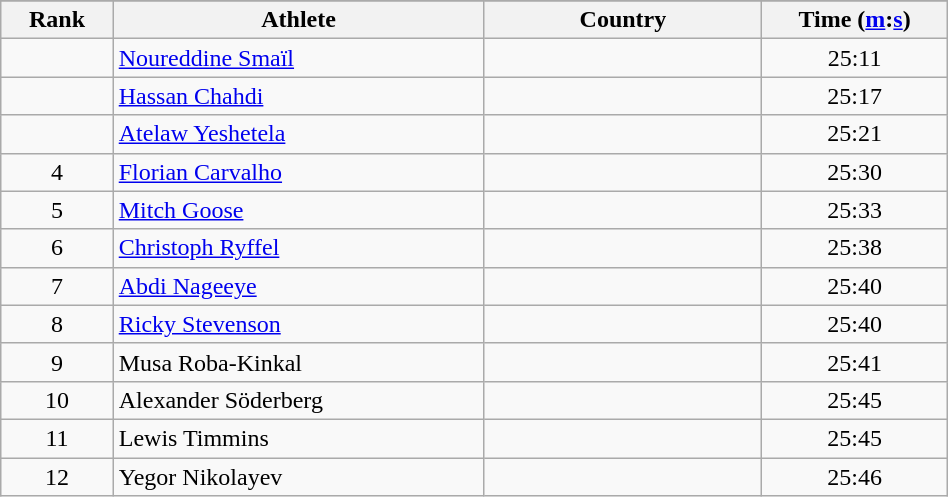<table class="wikitable" width=50%>
<tr>
</tr>
<tr>
<th width=5%>Rank</th>
<th width=20%>Athlete</th>
<th width=15%>Country</th>
<th width=10%>Time (<a href='#'>m</a>:<a href='#'>s</a>)</th>
</tr>
<tr align="center">
<td></td>
<td align="left"><a href='#'>Noureddine Smaïl</a></td>
<td align="left"></td>
<td>25:11</td>
</tr>
<tr align="center">
<td></td>
<td align="left"><a href='#'>Hassan Chahdi</a></td>
<td align="left"></td>
<td>25:17</td>
</tr>
<tr align="center">
<td></td>
<td align="left"><a href='#'>Atelaw Yeshetela</a></td>
<td align="left"></td>
<td>25:21</td>
</tr>
<tr align="center">
<td>4</td>
<td align="left"><a href='#'>Florian Carvalho</a></td>
<td align="left"></td>
<td>25:30</td>
</tr>
<tr align="center">
<td>5</td>
<td align="left"><a href='#'>Mitch Goose</a></td>
<td align="left"></td>
<td>25:33</td>
</tr>
<tr align="center">
<td>6</td>
<td align="left"><a href='#'>Christoph Ryffel</a></td>
<td align="left"></td>
<td>25:38</td>
</tr>
<tr align="center">
<td>7</td>
<td align="left"><a href='#'>Abdi Nageeye</a></td>
<td align="left"></td>
<td>25:40</td>
</tr>
<tr align="center">
<td>8</td>
<td align="left"><a href='#'>Ricky Stevenson</a></td>
<td align="left"></td>
<td>25:40</td>
</tr>
<tr align="center">
<td>9</td>
<td align="left">Musa Roba-Kinkal</td>
<td align="left"></td>
<td>25:41</td>
</tr>
<tr align="center">
<td>10</td>
<td align="left">Alexander Söderberg</td>
<td align="left"></td>
<td>25:45</td>
</tr>
<tr align="center">
<td>11</td>
<td align="left">Lewis Timmins</td>
<td align="left"></td>
<td>25:45</td>
</tr>
<tr align="center">
<td>12</td>
<td align="left">Yegor Nikolayev</td>
<td align="left"></td>
<td>25:46</td>
</tr>
</table>
